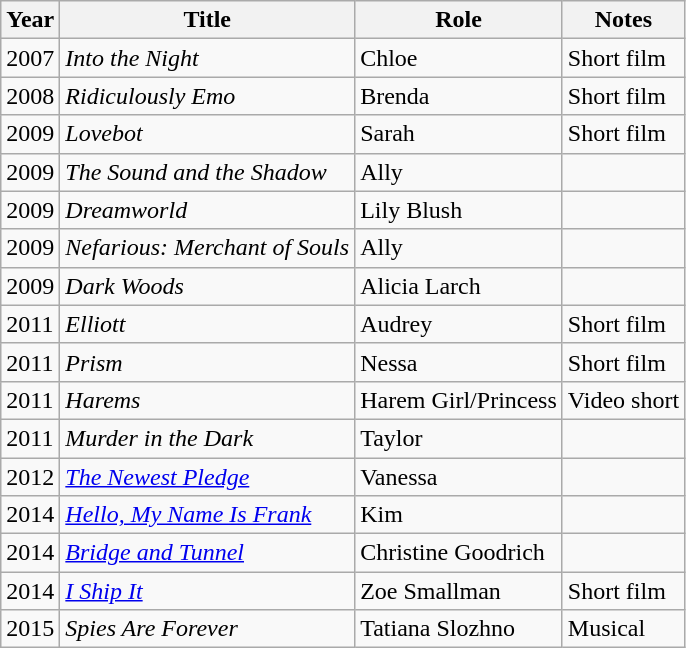<table class="wikitable sortable">
<tr>
<th>Year</th>
<th>Title</th>
<th>Role</th>
<th class="unsortable">Notes</th>
</tr>
<tr>
<td>2007</td>
<td><em>Into the Night</em></td>
<td>Chloe</td>
<td>Short film</td>
</tr>
<tr>
<td>2008</td>
<td><em>Ridiculously Emo</em></td>
<td>Brenda</td>
<td>Short film</td>
</tr>
<tr>
<td>2009</td>
<td><em>Lovebot</em></td>
<td>Sarah</td>
<td>Short film</td>
</tr>
<tr>
<td>2009</td>
<td><em>The Sound and the Shadow</em></td>
<td>Ally</td>
<td></td>
</tr>
<tr>
<td>2009</td>
<td><em>Dreamworld</em></td>
<td>Lily Blush</td>
<td></td>
</tr>
<tr>
<td>2009</td>
<td><em>Nefarious: Merchant of Souls</em></td>
<td>Ally</td>
<td></td>
</tr>
<tr>
<td>2009</td>
<td><em>Dark Woods</em></td>
<td>Alicia Larch</td>
<td></td>
</tr>
<tr>
<td>2011</td>
<td><em>Elliott</em></td>
<td>Audrey</td>
<td>Short film</td>
</tr>
<tr>
<td>2011</td>
<td><em>Prism</em></td>
<td>Nessa</td>
<td>Short film</td>
</tr>
<tr>
<td>2011</td>
<td><em>Harems</em></td>
<td>Harem Girl/Princess</td>
<td>Video short</td>
</tr>
<tr>
<td>2011</td>
<td><em>Murder in the Dark</em></td>
<td>Taylor</td>
<td></td>
</tr>
<tr>
<td>2012</td>
<td><em><a href='#'>The Newest Pledge</a></em></td>
<td>Vanessa</td>
<td></td>
</tr>
<tr>
<td>2014</td>
<td><em><a href='#'>Hello, My Name Is Frank</a></em></td>
<td>Kim</td>
<td></td>
</tr>
<tr>
<td>2014</td>
<td><em><a href='#'>Bridge and Tunnel</a></em></td>
<td>Christine Goodrich</td>
<td></td>
</tr>
<tr>
<td>2014</td>
<td><em><a href='#'>I Ship It</a></em></td>
<td>Zoe Smallman</td>
<td>Short film</td>
</tr>
<tr>
<td>2015</td>
<td><em>Spies Are Forever</em></td>
<td>Tatiana Slozhno</td>
<td>Musical</td>
</tr>
</table>
